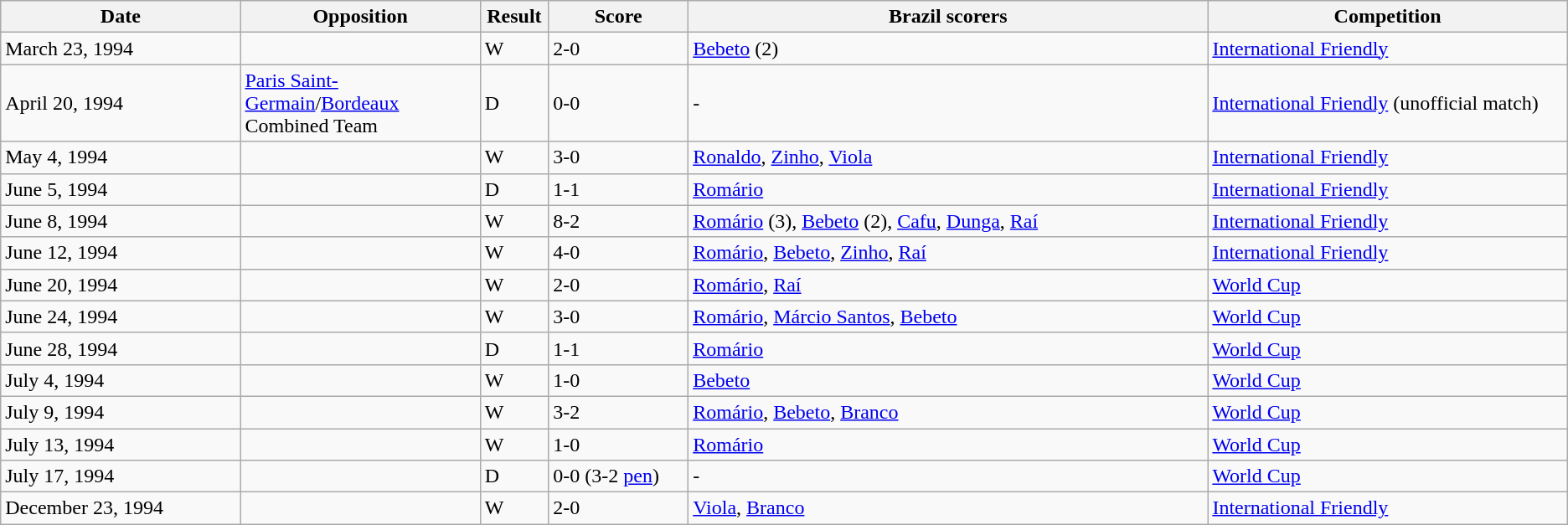<table class="wikitable" style="text-align: left;">
<tr>
<th width=12%>Date</th>
<th width=12%>Opposition</th>
<th width=1%>Result</th>
<th width=7%>Score</th>
<th width=26%>Brazil scorers</th>
<th width=18%>Competition</th>
</tr>
<tr>
<td>March 23, 1994</td>
<td></td>
<td>W</td>
<td>2-0</td>
<td><a href='#'>Bebeto</a> (2)</td>
<td><a href='#'>International Friendly</a></td>
</tr>
<tr>
<td>April 20, 1994</td>
<td> <a href='#'>Paris Saint-Germain</a>/<a href='#'>Bordeaux</a> Combined Team</td>
<td>D</td>
<td>0-0</td>
<td>-</td>
<td><a href='#'>International Friendly</a> (unofficial match)</td>
</tr>
<tr>
<td>May 4, 1994</td>
<td></td>
<td>W</td>
<td>3-0</td>
<td><a href='#'>Ronaldo</a>, <a href='#'>Zinho</a>, <a href='#'>Viola</a></td>
<td><a href='#'>International Friendly</a></td>
</tr>
<tr>
<td>June 5, 1994</td>
<td></td>
<td>D</td>
<td>1-1</td>
<td><a href='#'>Romário</a></td>
<td><a href='#'>International Friendly</a></td>
</tr>
<tr>
<td>June 8, 1994</td>
<td></td>
<td>W</td>
<td>8-2</td>
<td><a href='#'>Romário</a> (3), <a href='#'>Bebeto</a> (2), <a href='#'>Cafu</a>, <a href='#'>Dunga</a>, <a href='#'>Raí</a></td>
<td><a href='#'>International Friendly</a></td>
</tr>
<tr>
<td>June 12, 1994</td>
<td></td>
<td>W</td>
<td>4-0</td>
<td><a href='#'>Romário</a>, <a href='#'>Bebeto</a>, <a href='#'>Zinho</a>, <a href='#'>Raí</a></td>
<td><a href='#'>International Friendly</a></td>
</tr>
<tr>
<td>June 20, 1994</td>
<td></td>
<td>W</td>
<td>2-0</td>
<td><a href='#'>Romário</a>, <a href='#'>Raí</a></td>
<td><a href='#'>World Cup</a></td>
</tr>
<tr>
<td>June 24, 1994</td>
<td></td>
<td>W</td>
<td>3-0</td>
<td><a href='#'>Romário</a>, <a href='#'>Márcio Santos</a>, <a href='#'>Bebeto</a></td>
<td><a href='#'>World Cup</a></td>
</tr>
<tr>
<td>June 28, 1994</td>
<td></td>
<td>D</td>
<td>1-1</td>
<td><a href='#'>Romário</a></td>
<td><a href='#'>World Cup</a></td>
</tr>
<tr>
<td>July 4, 1994</td>
<td></td>
<td>W</td>
<td>1-0</td>
<td><a href='#'>Bebeto</a></td>
<td><a href='#'>World Cup</a></td>
</tr>
<tr>
<td>July 9, 1994</td>
<td></td>
<td>W</td>
<td>3-2</td>
<td><a href='#'>Romário</a>, <a href='#'>Bebeto</a>, <a href='#'>Branco</a></td>
<td><a href='#'>World Cup</a></td>
</tr>
<tr>
<td>July 13, 1994</td>
<td></td>
<td>W</td>
<td>1-0</td>
<td><a href='#'>Romário</a></td>
<td><a href='#'>World Cup</a></td>
</tr>
<tr>
<td>July 17, 1994</td>
<td></td>
<td>D</td>
<td>0-0 (3-2 <a href='#'>pen</a>)</td>
<td>-</td>
<td><a href='#'>World Cup</a></td>
</tr>
<tr>
<td>December 23, 1994</td>
<td></td>
<td>W</td>
<td>2-0</td>
<td><a href='#'>Viola</a>, <a href='#'>Branco</a></td>
<td><a href='#'>International Friendly</a></td>
</tr>
</table>
